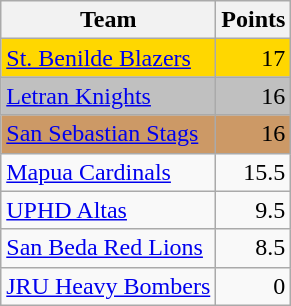<table class=wikitable>
<tr>
<th>Team</th>
<th>Points</th>
</tr>
<tr bgcolor=gold>
<td> <a href='#'>St. Benilde Blazers</a></td>
<td align=right>17</td>
</tr>
<tr bgcolor=silver>
<td> <a href='#'>Letran Knights</a></td>
<td align=right>16</td>
</tr>
<tr bgcolor=#cc9966>
<td> <a href='#'>San Sebastian Stags</a></td>
<td align=right>16</td>
</tr>
<tr>
<td> <a href='#'>Mapua Cardinals</a></td>
<td align=right>15.5</td>
</tr>
<tr>
<td> <a href='#'>UPHD Altas</a></td>
<td align=right>9.5</td>
</tr>
<tr>
<td> <a href='#'>San Beda Red Lions</a></td>
<td align=right>8.5</td>
</tr>
<tr>
<td> <a href='#'>JRU Heavy Bombers</a></td>
<td align=right>0</td>
</tr>
</table>
